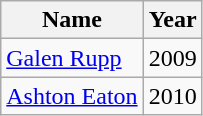<table class="wikitable" style="display: inline-table;">
<tr>
<th>Name</th>
<th>Year</th>
</tr>
<tr>
<td><a href='#'>Galen Rupp</a></td>
<td>2009</td>
</tr>
<tr>
<td><a href='#'>Ashton Eaton</a></td>
<td>2010</td>
</tr>
</table>
